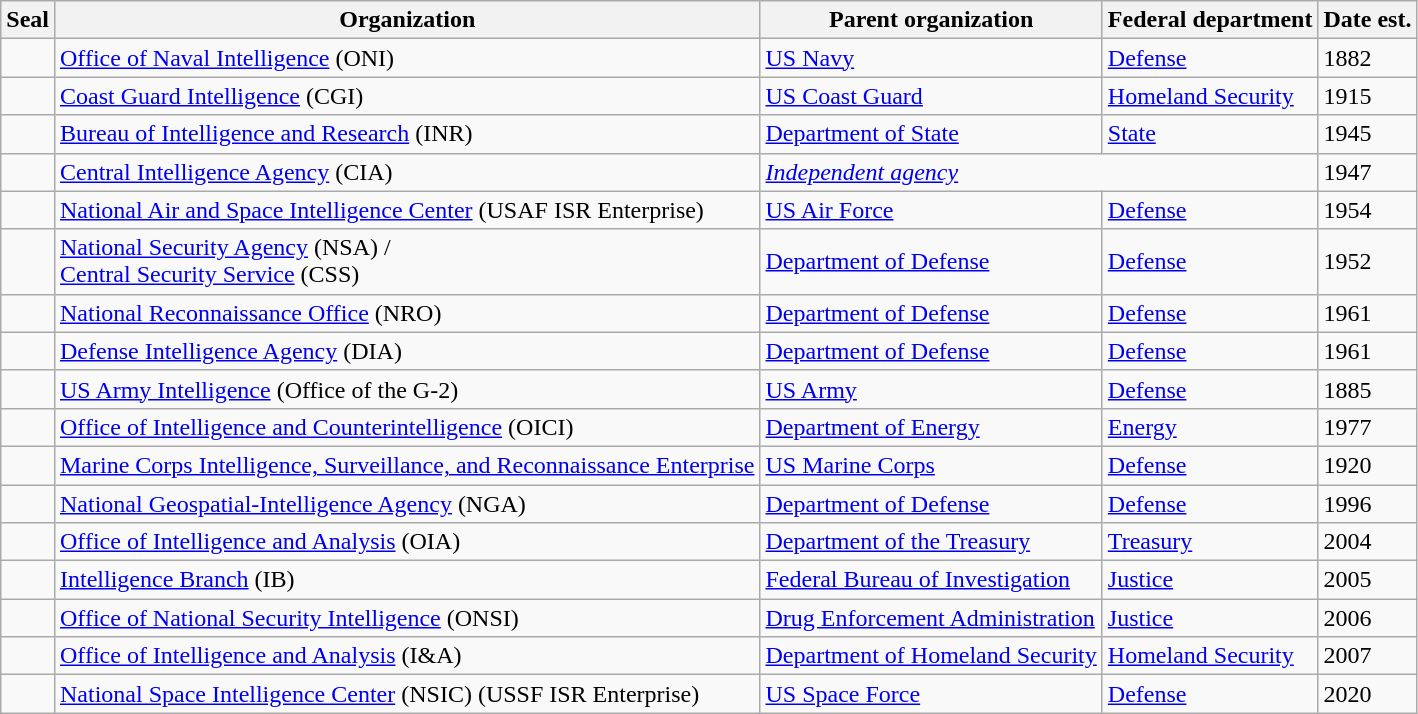<table class="wikitable sortable">
<tr>
<th>Seal</th>
<th>Organization</th>
<th>Parent organization</th>
<th>Federal department</th>
<th>Date est.</th>
</tr>
<tr>
<td></td>
<td><a href='#'>Office of Naval Intelligence</a> (ONI)</td>
<td><a href='#'>US Navy</a></td>
<td><a href='#'>Defense</a></td>
<td>1882</td>
</tr>
<tr>
<td></td>
<td><a href='#'>Coast Guard Intelligence</a> (CGI)</td>
<td><a href='#'>US Coast Guard</a></td>
<td><a href='#'>Homeland Security</a></td>
<td>1915</td>
</tr>
<tr>
<td></td>
<td><a href='#'>Bureau of Intelligence and Research</a> (INR)</td>
<td><a href='#'>Department of State</a></td>
<td><a href='#'>State</a></td>
<td>1945</td>
</tr>
<tr>
<td></td>
<td><a href='#'>Central Intelligence Agency</a> (CIA)</td>
<td colspan=2><em><a href='#'>Independent agency</a></em></td>
<td>1947</td>
</tr>
<tr>
<td></td>
<td><a href='#'>National Air and Space Intelligence Center</a> (USAF ISR Enterprise)</td>
<td><a href='#'>US Air Force</a></td>
<td><a href='#'>Defense</a></td>
<td>1954</td>
</tr>
<tr>
<td><br></td>
<td><a href='#'>National Security Agency</a> (NSA) /<br><a href='#'>Central Security Service</a> (CSS)</td>
<td><a href='#'>Department of Defense</a></td>
<td><a href='#'>Defense</a></td>
<td>1952</td>
</tr>
<tr>
<td></td>
<td><a href='#'>National Reconnaissance Office</a> (NRO)</td>
<td><a href='#'>Department of Defense</a></td>
<td><a href='#'>Defense</a></td>
<td>1961</td>
</tr>
<tr>
<td></td>
<td><a href='#'>Defense Intelligence Agency</a> (DIA)</td>
<td><a href='#'>Department of Defense</a></td>
<td><a href='#'>Defense</a></td>
<td>1961</td>
</tr>
<tr>
<td></td>
<td><a href='#'>US Army Intelligence</a> (Office of the G-2)</td>
<td><a href='#'>US Army</a></td>
<td><a href='#'>Defense</a></td>
<td>1885</td>
</tr>
<tr>
<td></td>
<td><a href='#'>Office of Intelligence and Counterintelligence</a> (OICI)</td>
<td><a href='#'>Department of Energy</a></td>
<td><a href='#'>Energy</a></td>
<td>1977</td>
</tr>
<tr>
<td></td>
<td><a href='#'>Marine Corps Intelligence, Surveillance, and Reconnaissance Enterprise</a></td>
<td><a href='#'>US Marine Corps</a></td>
<td><a href='#'>Defense</a></td>
<td>1920</td>
</tr>
<tr>
<td></td>
<td><a href='#'>National Geospatial-Intelligence Agency</a> (NGA)</td>
<td><a href='#'>Department of Defense</a></td>
<td><a href='#'>Defense</a></td>
<td>1996</td>
</tr>
<tr>
<td></td>
<td><a href='#'>Office of Intelligence and Analysis</a> (OIA)</td>
<td><a href='#'>Department of the Treasury</a></td>
<td><a href='#'>Treasury</a></td>
<td>2004</td>
</tr>
<tr>
<td></td>
<td><a href='#'>Intelligence Branch</a> (IB)</td>
<td><a href='#'>Federal Bureau of Investigation</a></td>
<td><a href='#'>Justice</a></td>
<td>2005</td>
</tr>
<tr>
<td></td>
<td><a href='#'>Office of National Security Intelligence</a> (ONSI)</td>
<td><a href='#'>Drug Enforcement Administration</a></td>
<td><a href='#'>Justice</a></td>
<td>2006</td>
</tr>
<tr>
<td></td>
<td><a href='#'>Office of Intelligence and Analysis</a> (I&A)</td>
<td><a href='#'>Department of Homeland Security</a></td>
<td><a href='#'>Homeland Security</a></td>
<td>2007</td>
</tr>
<tr>
<td></td>
<td><a href='#'>National Space Intelligence Center</a> (NSIC) (USSF ISR Enterprise)</td>
<td><a href='#'>US Space Force</a></td>
<td><a href='#'>Defense</a></td>
<td>2020</td>
</tr>
</table>
